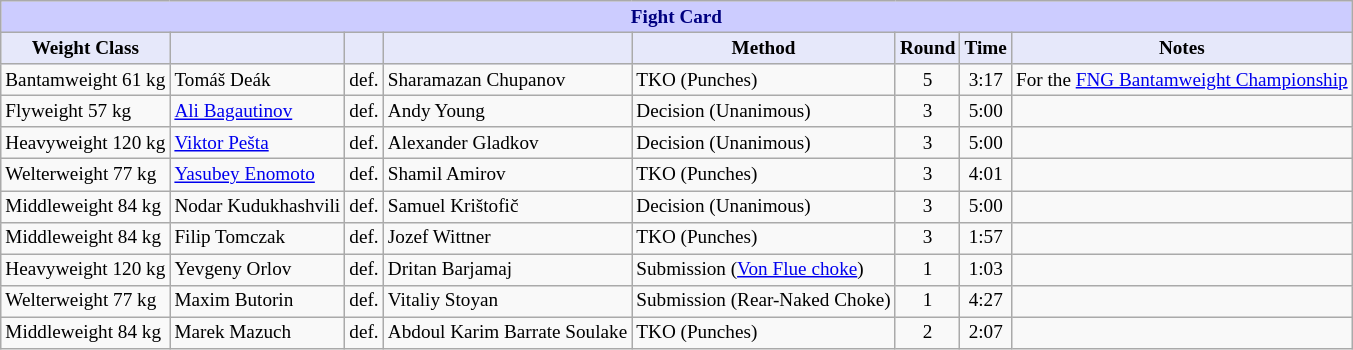<table class="wikitable" style="font-size: 80%;">
<tr>
<th colspan="8" style="background-color: #ccf; color: #000080; text-align: center;"><strong>Fight Card</strong></th>
</tr>
<tr>
<th colspan="1" style="background-color: #E6E8FA; color: #000000; text-align: center;">Weight Class</th>
<th colspan="1" style="background-color: #E6E8FA; color: #000000; text-align: center;"></th>
<th colspan="1" style="background-color: #E6E8FA; color: #000000; text-align: center;"></th>
<th colspan="1" style="background-color: #E6E8FA; color: #000000; text-align: center;"></th>
<th colspan="1" style="background-color: #E6E8FA; color: #000000; text-align: center;">Method</th>
<th colspan="1" style="background-color: #E6E8FA; color: #000000; text-align: center;">Round</th>
<th colspan="1" style="background-color: #E6E8FA; color: #000000; text-align: center;">Time</th>
<th colspan="1" style="background-color: #E6E8FA; color: #000000; text-align: center;">Notes</th>
</tr>
<tr>
<td>Bantamweight 61 kg</td>
<td> Tomáš Deák</td>
<td>def.</td>
<td> Sharamazan Chupanov</td>
<td>TKO (Punches)</td>
<td align=center>5</td>
<td align=center>3:17</td>
<td>For the <a href='#'>FNG Bantamweight Championship</a></td>
</tr>
<tr>
<td>Flyweight 57 kg</td>
<td> <a href='#'>Ali Bagautinov</a></td>
<td>def.</td>
<td> Andy Young</td>
<td>Decision (Unanimous)</td>
<td align=center>3</td>
<td align=center>5:00</td>
<td></td>
</tr>
<tr>
<td>Heavyweight 120 kg</td>
<td> <a href='#'>Viktor Pešta</a></td>
<td>def.</td>
<td> Alexander Gladkov</td>
<td>Decision (Unanimous)</td>
<td align=center>3</td>
<td align=center>5:00</td>
<td></td>
</tr>
<tr>
<td>Welterweight 77 kg</td>
<td> <a href='#'>Yasubey Enomoto</a></td>
<td>def.</td>
<td> Shamil Amirov</td>
<td>TKO (Punches)</td>
<td align=center>3</td>
<td align=center>4:01</td>
<td></td>
</tr>
<tr>
<td>Middleweight 84 kg</td>
<td> Nodar Kudukhashvili</td>
<td>def.</td>
<td> Samuel Krištofič</td>
<td>Decision (Unanimous)</td>
<td align=center>3</td>
<td align=center>5:00</td>
<td></td>
</tr>
<tr>
<td>Middleweight 84 kg</td>
<td> Filip Tomczak</td>
<td>def.</td>
<td> Jozef Wittner</td>
<td>TKO (Punches)</td>
<td align=center>3</td>
<td align=center>1:57</td>
<td></td>
</tr>
<tr>
<td>Heavyweight 120 kg</td>
<td> Yevgeny Orlov</td>
<td>def.</td>
<td> Dritan Barjamaj</td>
<td>Submission (<a href='#'>Von Flue choke</a>)</td>
<td align=center>1</td>
<td align=center>1:03</td>
<td></td>
</tr>
<tr>
<td>Welterweight 77 kg</td>
<td> Maxim Butorin</td>
<td>def.</td>
<td> Vitaliy Stoyan</td>
<td>Submission (Rear-Naked Choke)</td>
<td align=center>1</td>
<td align=center>4:27</td>
<td></td>
</tr>
<tr>
<td>Middleweight 84 kg</td>
<td> Marek Mazuch</td>
<td>def.</td>
<td> Abdoul Karim Barrate Soulake</td>
<td>TKO (Punches)</td>
<td align=center>2</td>
<td align=center>2:07</td>
<td></td>
</tr>
</table>
